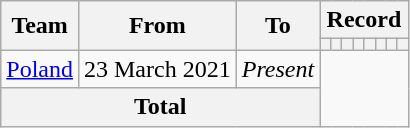<table class="wikitable" style="text-align: center;">
<tr>
<th rowspan="2">Team</th>
<th rowspan="2">From</th>
<th rowspan="2">To</th>
<th colspan="8">Record</th>
</tr>
<tr>
<th></th>
<th></th>
<th></th>
<th></th>
<th></th>
<th></th>
<th></th>
<th></th>
</tr>
<tr>
<td align=left><a href='#'>Poland</a></td>
<td align=left>23 March 2021</td>
<td align=left><em>Present</em><br></td>
</tr>
<tr>
<th colspan="3">Total<br></th>
</tr>
</table>
